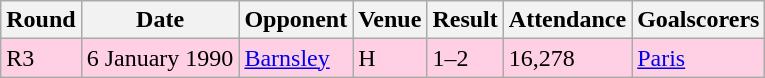<table class="wikitable">
<tr>
<th>Round</th>
<th>Date</th>
<th>Opponent</th>
<th>Venue</th>
<th>Result</th>
<th>Attendance</th>
<th>Goalscorers</th>
</tr>
<tr style="background:#ffd0e3;">
<td>R3</td>
<td>6 January 1990</td>
<td><a href='#'>Barnsley</a></td>
<td>H</td>
<td>1–2</td>
<td>16,278</td>
<td><a href='#'>Paris</a></td>
</tr>
</table>
